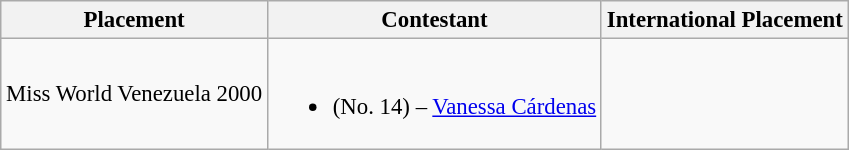<table class="wikitable sortable" style="font-size: 95%;">
<tr>
<th>Placement</th>
<th>Contestant</th>
<th>International Placement</th>
</tr>
<tr>
<td>Miss World Venezuela 2000</td>
<td><br><ul><li> (No. 14) – <a href='#'>Vanessa Cárdenas</a></li></ul></td>
<td></td>
</tr>
</table>
